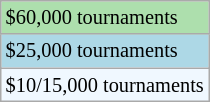<table class="wikitable" style="font-size:85%;">
<tr style="background:#addfad;">
<td>$60,000 tournaments</td>
</tr>
<tr style="background:lightblue;">
<td>$25,000 tournaments</td>
</tr>
<tr style="background:#f0f8ff;">
<td>$10/15,000 tournaments</td>
</tr>
</table>
